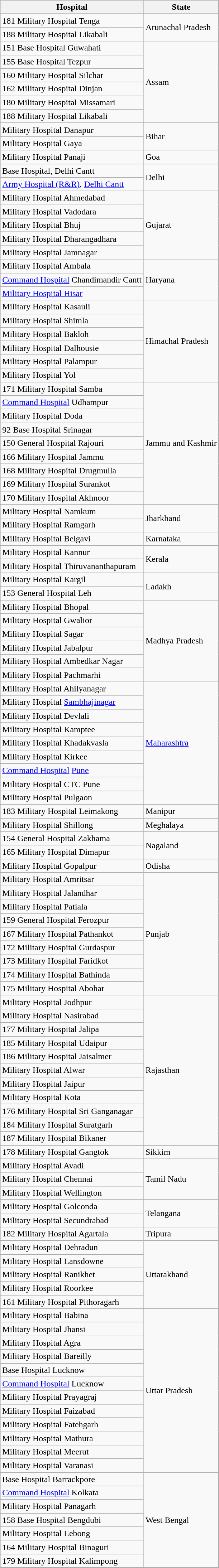<table class="wikitable sortable">
<tr>
<th style="text-align:center;">Hospital</th>
<th style="text-align:center;">State</th>
</tr>
<tr>
<td>181 Military Hospital Tenga</td>
<td rowspan="2">Arunachal Pradesh</td>
</tr>
<tr>
<td>188 Military Hospital Likabali</td>
</tr>
<tr>
<td>151 Base Hospital Guwahati</td>
<td rowspan="6">Assam</td>
</tr>
<tr>
<td>155 Base Hospital Tezpur</td>
</tr>
<tr>
<td>160 Military Hospital Silchar</td>
</tr>
<tr>
<td>162 Military Hospital Dinjan</td>
</tr>
<tr>
<td>180 Military Hospital Missamari</td>
</tr>
<tr>
<td>188 Military Hospital Likabali</td>
</tr>
<tr>
<td>Military Hospital Danapur</td>
<td rowspan="2">Bihar</td>
</tr>
<tr>
<td>Military Hospital Gaya</td>
</tr>
<tr>
<td>Military Hospital Panaji</td>
<td>Goa</td>
</tr>
<tr>
<td>Base Hospital, Delhi Cantt</td>
<td rowspan="2">Delhi</td>
</tr>
<tr>
<td><a href='#'>Army Hospital (R&R)</a>, <a href='#'> Delhi Cantt</a></td>
</tr>
<tr>
<td>Military Hospital Ahmedabad</td>
<td rowspan="5">Gujarat</td>
</tr>
<tr>
<td>Military Hospital Vadodara</td>
</tr>
<tr>
<td>Military Hospital Bhuj</td>
</tr>
<tr>
<td>Military Hospital Dharangadhara</td>
</tr>
<tr>
<td>Military Hospital Jamnagar</td>
</tr>
<tr>
<td>Military Hospital Ambala</td>
<td rowspan="3">Haryana</td>
</tr>
<tr>
<td><a href='#'>Command Hospital</a> Chandimandir Cantt</td>
</tr>
<tr>
<td><a href='#'>Military Hospital Hisar</a></td>
</tr>
<tr>
<td>Military Hospital Kasauli</td>
<td rowspan="6">Himachal Pradesh</td>
</tr>
<tr>
<td>Military Hospital Shimla</td>
</tr>
<tr>
<td>Military Hospital Bakloh</td>
</tr>
<tr>
<td>Military Hospital Dalhousie</td>
</tr>
<tr>
<td>Military Hospital Palampur</td>
</tr>
<tr>
<td>Military Hospital Yol</td>
</tr>
<tr>
<td>171 Military Hospital Samba</td>
<td rowspan="9">Jammu and Kashmir</td>
</tr>
<tr>
<td><a href='#'>Command Hospital</a> Udhampur</td>
</tr>
<tr>
<td>Military Hospital Doda</td>
</tr>
<tr>
<td>92 Base Hospital Srinagar</td>
</tr>
<tr>
<td>150 General Hospital Rajouri</td>
</tr>
<tr>
<td>166 Military Hospital Jammu</td>
</tr>
<tr>
<td>168 Military Hospital Drugmulla</td>
</tr>
<tr>
<td>169 Military Hospital Surankot</td>
</tr>
<tr>
<td>170 Military Hospital Akhnoor</td>
</tr>
<tr>
<td>Military Hospital Namkum</td>
<td rowspan="2">Jharkhand</td>
</tr>
<tr>
<td>Military Hospital Ramgarh</td>
</tr>
<tr>
<td>Military Hospital Belgavi</td>
<td rowspan="1">Karnataka</td>
</tr>
<tr>
<td>Military Hospital Kannur</td>
<td rowspan="2">Kerala</td>
</tr>
<tr>
<td>Military Hospital Thiruvananthapuram</td>
</tr>
<tr>
<td>Military Hospital Kargil</td>
<td rowspan="2">Ladakh</td>
</tr>
<tr>
<td>153 General Hospital Leh</td>
</tr>
<tr>
<td>Military Hospital Bhopal</td>
<td rowspan="6">Madhya Pradesh</td>
</tr>
<tr>
<td>Military Hospital Gwalior</td>
</tr>
<tr>
<td>Military Hospital Sagar</td>
</tr>
<tr>
<td>Military Hospital Jabalpur</td>
</tr>
<tr>
<td>Military Hospital Ambedkar Nagar</td>
</tr>
<tr>
<td>Military Hospital Pachmarhi</td>
</tr>
<tr>
<td>Military Hospital Ahilyanagar</td>
<td rowspan="9"><a href='#'>Maharashtra</a></td>
</tr>
<tr>
<td>Military Hospital <a href='#'> Sambhajinagar</a></td>
</tr>
<tr>
<td>Military Hospital Devlali</td>
</tr>
<tr>
<td>Military Hospital Kamptee</td>
</tr>
<tr>
<td>Military Hospital Khadakvasla</td>
</tr>
<tr>
<td>Military Hospital Kirkee</td>
</tr>
<tr>
<td><a href='#'>Command Hospital</a> <a href='#'>Pune</a></td>
</tr>
<tr>
<td>Military Hospital CTC Pune</td>
</tr>
<tr>
<td>Military Hospital Pulgaon</td>
</tr>
<tr>
<td>183 Military Hospital Leimakong</td>
<td>Manipur</td>
</tr>
<tr>
<td>Military Hospital Shillong</td>
<td>Meghalaya</td>
</tr>
<tr>
<td>154 General Hospital Zakhama</td>
<td rowspan="2">Nagaland</td>
</tr>
<tr>
<td>165 Military Hospital Dimapur</td>
</tr>
<tr>
<td>Military Hospital Gopalpur</td>
<td>Odisha</td>
</tr>
<tr>
<td>Military Hospital Amritsar</td>
<td rowspan="9">Punjab</td>
</tr>
<tr>
<td>Military Hospital Jalandhar</td>
</tr>
<tr>
<td>Military Hospital Patiala</td>
</tr>
<tr>
<td>159 General Hospital Ferozpur</td>
</tr>
<tr>
<td>167 Military Hospital Pathankot</td>
</tr>
<tr>
<td>172 Military Hospital Gurdaspur</td>
</tr>
<tr>
<td>173 Military Hospital Faridkot</td>
</tr>
<tr>
<td>174 Military Hospital Bathinda</td>
</tr>
<tr>
<td>175 Military Hospital Abohar</td>
</tr>
<tr>
<td>Military Hospital Jodhpur</td>
<td rowspan="11">Rajasthan</td>
</tr>
<tr>
<td>Military Hospital Nasirabad</td>
</tr>
<tr>
<td>177 Military Hospital Jalipa</td>
</tr>
<tr>
<td>185 Military Hospital Udaipur</td>
</tr>
<tr>
<td>186 Military Hospital Jaisalmer</td>
</tr>
<tr>
<td>Military Hospital Alwar</td>
</tr>
<tr>
<td>Military Hospital Jaipur</td>
</tr>
<tr>
<td>Military Hospital Kota</td>
</tr>
<tr>
<td>176 Military Hospital Sri Ganganagar</td>
</tr>
<tr>
<td>184 Military Hospital Suratgarh</td>
</tr>
<tr>
<td>187 Military Hospital Bikaner</td>
</tr>
<tr>
<td>178 Military Hospital Gangtok</td>
<td>Sikkim</td>
</tr>
<tr>
<td>Military Hospital Avadi</td>
<td rowspan= "3">Tamil Nadu</td>
</tr>
<tr>
<td>Military Hospital Chennai</td>
</tr>
<tr>
<td>Military Hospital Wellington</td>
</tr>
<tr>
<td>Military Hospital Golconda</td>
<td rowspan="2">Telangana</td>
</tr>
<tr>
<td>Military Hospital Secundrabad</td>
</tr>
<tr>
<td>182 Military Hospital Agartala</td>
<td>Tripura</td>
</tr>
<tr>
<td>Military Hospital Dehradun</td>
<td rowspan="5">Uttarakhand</td>
</tr>
<tr>
<td>Military Hospital Lansdowne</td>
</tr>
<tr>
<td>Military Hospital Ranikhet</td>
</tr>
<tr>
<td>Military Hospital Roorkee</td>
</tr>
<tr>
<td>161 Military Hospital Pithoragarh</td>
</tr>
<tr 2009 field hospital Joshimath>
<td>Military Hospital Babina</td>
<td rowspan="12">Uttar Pradesh</td>
</tr>
<tr>
<td>Military Hospital Jhansi</td>
</tr>
<tr>
<td>Military Hospital Agra</td>
</tr>
<tr>
<td>Military Hospital Bareilly</td>
</tr>
<tr>
<td>Base Hospital Lucknow</td>
</tr>
<tr>
<td><a href='#'>Command Hospital</a> Lucknow</td>
</tr>
<tr>
<td>Military Hospital Prayagraj</td>
</tr>
<tr>
<td>Military Hospital Faizabad</td>
</tr>
<tr>
<td>Military Hospital Fatehgarh</td>
</tr>
<tr>
<td>Military Hospital Mathura</td>
</tr>
<tr>
<td>Military Hospital Meerut</td>
</tr>
<tr>
<td>Military Hospital Varanasi</td>
</tr>
<tr>
<td>Base Hospital Barrackpore</td>
<td rowspan="7">West Bengal</td>
</tr>
<tr>
<td><a href='#'>Command Hospital</a> Kolkata</td>
</tr>
<tr>
<td>Military Hospital Panagarh</td>
</tr>
<tr>
<td>158 Base Hospital Bengdubi</td>
</tr>
<tr>
<td>Military Hospital Lebong</td>
</tr>
<tr>
<td>164 Military Hospital Binaguri</td>
</tr>
<tr>
<td>179 Military Hospital Kalimpong</td>
</tr>
</table>
